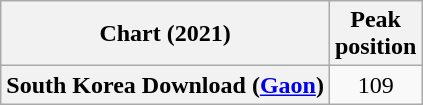<table class="wikitable sortable plainrowheaders" style="text-align:center">
<tr>
<th scope="col">Chart (2021)</th>
<th scope="col">Peak<br> position</th>
</tr>
<tr>
<th scope="row">South Korea Download (<a href='#'>Gaon</a>)</th>
<td>109</td>
</tr>
</table>
